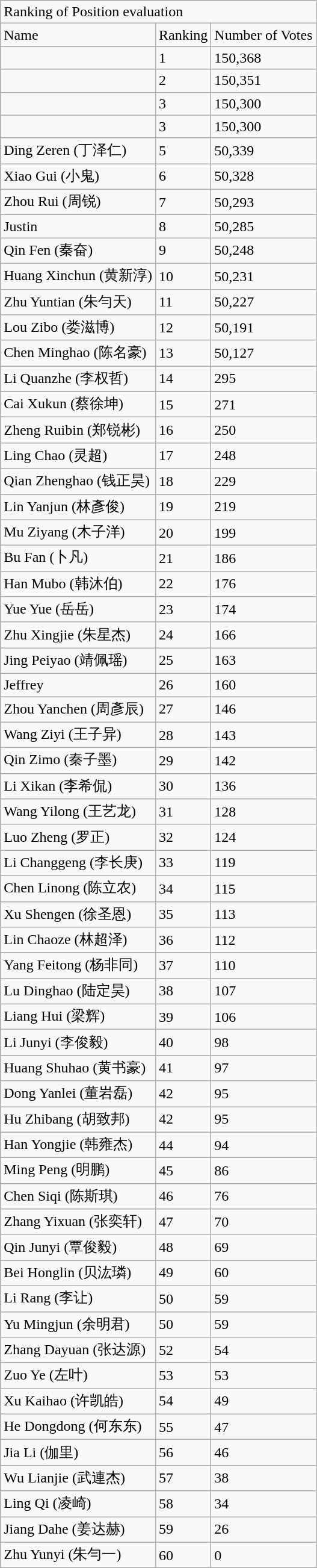<table class="wikitable">
<tr>
<td colspan="3">Ranking of Position evaluation</td>
</tr>
<tr>
<td>Name</td>
<td>Ranking</td>
<td>Number of Votes</td>
</tr>
<tr>
<td></td>
<td>1</td>
<td>150,368</td>
</tr>
<tr>
<td></td>
<td>2</td>
<td>150,351</td>
</tr>
<tr>
<td></td>
<td>3</td>
<td>150,300</td>
</tr>
<tr>
<td></td>
<td>3</td>
<td>150,300</td>
</tr>
<tr>
<td>Ding Zeren (丁泽仁)</td>
<td>5</td>
<td>50,339</td>
</tr>
<tr>
<td>Xiao Gui (小鬼)</td>
<td>6</td>
<td>50,328</td>
</tr>
<tr>
<td>Zhou Rui (周锐)</td>
<td>7</td>
<td>50,293</td>
</tr>
<tr>
<td>Justin</td>
<td>8</td>
<td>50,285</td>
</tr>
<tr>
<td>Qin Fen (秦奋)</td>
<td>9</td>
<td>50,248</td>
</tr>
<tr>
<td>Huang Xinchun (黄新淳)</td>
<td>10</td>
<td>50,231</td>
</tr>
<tr>
<td>Zhu Yuntian (朱勻天)</td>
<td>11</td>
<td>50,227</td>
</tr>
<tr>
<td>Lou Zibo (娄滋博)</td>
<td>12</td>
<td>50,191</td>
</tr>
<tr>
<td>Chen Minghao (陈名豪)</td>
<td>13</td>
<td>50,127</td>
</tr>
<tr>
<td>Li Quanzhe (李权哲)</td>
<td>14</td>
<td>295</td>
</tr>
<tr>
<td>Cai Xukun (蔡徐坤)</td>
<td>15</td>
<td>271</td>
</tr>
<tr>
<td>Zheng Ruibin (郑锐彬)</td>
<td>16</td>
<td>250</td>
</tr>
<tr>
<td>Ling Chao (灵超)</td>
<td>17</td>
<td>248</td>
</tr>
<tr>
<td>Qian Zhenghao (钱正昊)</td>
<td>18</td>
<td>229</td>
</tr>
<tr>
<td>Lin Yanjun (林彥俊)</td>
<td>19</td>
<td>219</td>
</tr>
<tr>
<td>Mu Ziyang (木子洋)</td>
<td>20</td>
<td>199</td>
</tr>
<tr>
<td>Bu Fan (卜凡)</td>
<td>21</td>
<td>186</td>
</tr>
<tr>
<td>Han Mubo (韩沐伯)</td>
<td>22</td>
<td>176</td>
</tr>
<tr>
<td>Yue Yue (岳岳)</td>
<td>23</td>
<td>174</td>
</tr>
<tr>
<td>Zhu Xingjie (朱星杰)</td>
<td>24</td>
<td>166</td>
</tr>
<tr>
<td>Jing Peiyao (靖佩瑶)</td>
<td>25</td>
<td>163</td>
</tr>
<tr>
<td>Jeffrey</td>
<td>26</td>
<td>160</td>
</tr>
<tr>
<td>Zhou Yanchen (周彥辰)</td>
<td>27</td>
<td>146</td>
</tr>
<tr>
<td>Wang Ziyi (王子异)</td>
<td>28</td>
<td>143</td>
</tr>
<tr>
<td>Qin Zimo (秦子墨)</td>
<td>29</td>
<td>142</td>
</tr>
<tr>
<td>Li Xikan (李希侃)</td>
<td>30</td>
<td>136</td>
</tr>
<tr>
<td>Wang Yilong (王艺龙)</td>
<td>31</td>
<td>128</td>
</tr>
<tr>
<td>Luo Zheng (罗正)</td>
<td>32</td>
<td>124</td>
</tr>
<tr>
<td>Li Changgeng (李长庚)</td>
<td>33</td>
<td>119</td>
</tr>
<tr>
<td>Chen Linong (陈立农)</td>
<td>34</td>
<td>115</td>
</tr>
<tr>
<td>Xu Shengen (徐圣恩)</td>
<td>35</td>
<td>113</td>
</tr>
<tr>
<td>Lin Chaoze (林超泽)</td>
<td>36</td>
<td>112</td>
</tr>
<tr>
<td>Yang Feitong (杨非同)</td>
<td>37</td>
<td>110</td>
</tr>
<tr>
<td>Lu Dinghao (陆定昊)</td>
<td>38</td>
<td>107</td>
</tr>
<tr>
<td>Liang Hui (梁辉)</td>
<td>39</td>
<td>106</td>
</tr>
<tr>
<td>Li Junyi (李俊毅)</td>
<td>40</td>
<td>98</td>
</tr>
<tr>
<td>Huang Shuhao (黄书豪)</td>
<td>41</td>
<td>97</td>
</tr>
<tr>
<td>Dong Yanlei (董岩磊)</td>
<td>42</td>
<td>95</td>
</tr>
<tr>
<td>Hu Zhibang (胡致邦)</td>
<td>42</td>
<td>95</td>
</tr>
<tr>
<td>Han Yongjie (韩雍杰)</td>
<td>44</td>
<td>94</td>
</tr>
<tr>
<td>Ming Peng (明鹏)</td>
<td>45</td>
<td>86</td>
</tr>
<tr>
<td>Chen Siqi (陈斯琪)</td>
<td>46</td>
<td>76</td>
</tr>
<tr>
<td>Zhang Yixuan (张奕轩)</td>
<td>47</td>
<td>70</td>
</tr>
<tr>
<td>Qin Junyi (覃俊毅)</td>
<td>48</td>
<td>69</td>
</tr>
<tr>
<td>Bei Honglin (贝汯璘)</td>
<td>49</td>
<td>60</td>
</tr>
<tr>
<td>Li Rang (李让)</td>
<td>50</td>
<td>59</td>
</tr>
<tr>
<td>Yu Mingjun (余明君)</td>
<td>50</td>
<td>59</td>
</tr>
<tr>
<td>Zhang Dayuan (张达源)</td>
<td>52</td>
<td>54</td>
</tr>
<tr>
<td>Zuo Ye (左叶)</td>
<td>53</td>
<td>53</td>
</tr>
<tr>
<td>Xu Kaihao (许凯皓)</td>
<td>54</td>
<td>49</td>
</tr>
<tr>
<td>He Dongdong (何东东)</td>
<td>55</td>
<td>47</td>
</tr>
<tr>
<td>Jia Li (伽里)</td>
<td>56</td>
<td>46</td>
</tr>
<tr>
<td>Wu Lianjie (武連杰)</td>
<td>57</td>
<td>38</td>
</tr>
<tr>
<td>Ling Qi (凌崎)</td>
<td>58</td>
<td>34</td>
</tr>
<tr>
<td>Jiang Dahe (姜达赫)</td>
<td>59</td>
<td>26</td>
</tr>
<tr>
<td>Zhu Yunyi (朱勻一)</td>
<td>60</td>
<td>0</td>
</tr>
</table>
